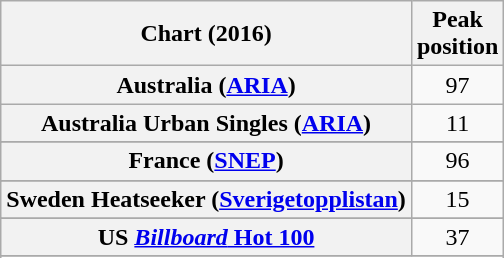<table class="wikitable sortable plainrowheaders" style="text-align:center;">
<tr>
<th scope="col">Chart (2016)</th>
<th scope="col">Peak<br>position</th>
</tr>
<tr>
<th scope="row">Australia (<a href='#'>ARIA</a>)</th>
<td>97</td>
</tr>
<tr>
<th scope="row">Australia Urban Singles (<a href='#'>ARIA</a>)</th>
<td>11</td>
</tr>
<tr>
</tr>
<tr>
<th scope="row">France (<a href='#'>SNEP</a>)</th>
<td>96</td>
</tr>
<tr>
</tr>
<tr>
</tr>
<tr>
<th scope="row">Sweden Heatseeker (<a href='#'>Sverigetopplistan</a>)</th>
<td>15</td>
</tr>
<tr>
</tr>
<tr>
</tr>
<tr>
<th scope="row">US <a href='#'><em>Billboard</em> Hot 100</a></th>
<td>37</td>
</tr>
<tr>
</tr>
<tr>
</tr>
</table>
